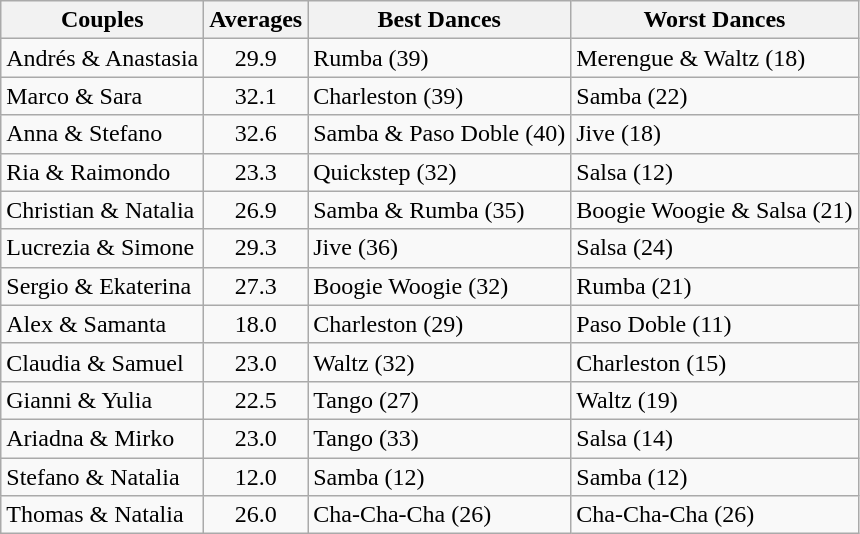<table class="wikitable">
<tr>
<th>Couples</th>
<th>Averages</th>
<th>Best Dances</th>
<th>Worst Dances</th>
</tr>
<tr>
<td>Andrés & Anastasia</td>
<td style="text-align:center;">29.9</td>
<td>Rumba (39)</td>
<td>Merengue & Waltz (18)</td>
</tr>
<tr>
<td>Marco & Sara</td>
<td style="text-align:center;">32.1</td>
<td>Charleston (39)</td>
<td>Samba (22)</td>
</tr>
<tr>
<td>Anna & Stefano</td>
<td style="text-align:center;">32.6</td>
<td>Samba & Paso Doble (40)</td>
<td>Jive (18)</td>
</tr>
<tr>
<td>Ria & Raimondo</td>
<td style="text-align:center;">23.3</td>
<td>Quickstep (32)</td>
<td>Salsa (12)</td>
</tr>
<tr>
<td>Christian & Natalia</td>
<td style="text-align:center;">26.9</td>
<td>Samba & Rumba (35)</td>
<td>Boogie Woogie & Salsa (21)</td>
</tr>
<tr>
<td>Lucrezia & Simone</td>
<td style="text-align:center;">29.3</td>
<td>Jive (36)</td>
<td>Salsa (24)</td>
</tr>
<tr>
<td>Sergio & Ekaterina</td>
<td style="text-align:center;">27.3</td>
<td>Boogie Woogie (32)</td>
<td>Rumba (21)</td>
</tr>
<tr>
<td>Alex & Samanta</td>
<td style="text-align:center;">18.0</td>
<td>Charleston (29)</td>
<td>Paso Doble (11)</td>
</tr>
<tr>
<td>Claudia & Samuel</td>
<td style="text-align:center;">23.0</td>
<td>Waltz (32)</td>
<td>Charleston (15)</td>
</tr>
<tr>
<td>Gianni & Yulia</td>
<td style="text-align:center;">22.5</td>
<td>Tango (27)</td>
<td>Waltz (19)</td>
</tr>
<tr>
<td>Ariadna & Mirko</td>
<td style="text-align:center;">23.0</td>
<td>Tango (33)</td>
<td>Salsa (14)</td>
</tr>
<tr>
<td>Stefano & Natalia</td>
<td style="text-align:center;">12.0</td>
<td>Samba (12)</td>
<td>Samba (12)</td>
</tr>
<tr>
<td>Thomas & Natalia</td>
<td style="text-align:center;">26.0</td>
<td>Cha-Cha-Cha (26)</td>
<td>Cha-Cha-Cha (26)</td>
</tr>
</table>
